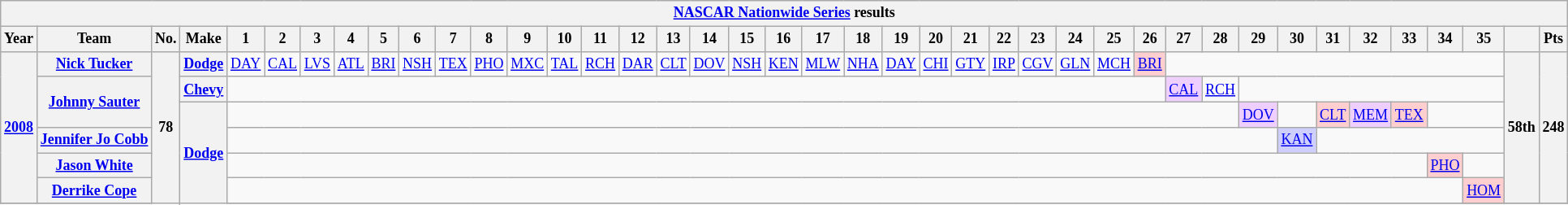<table class="wikitable" style="text-align:center; font-size:75%">
<tr>
<th colspan=42><a href='#'>NASCAR Nationwide Series</a> results</th>
</tr>
<tr>
<th>Year</th>
<th>Team</th>
<th>No.</th>
<th>Make</th>
<th>1</th>
<th>2</th>
<th>3</th>
<th>4</th>
<th>5</th>
<th>6</th>
<th>7</th>
<th>8</th>
<th>9</th>
<th>10</th>
<th>11</th>
<th>12</th>
<th>13</th>
<th>14</th>
<th>15</th>
<th>16</th>
<th>17</th>
<th>18</th>
<th>19</th>
<th>20</th>
<th>21</th>
<th>22</th>
<th>23</th>
<th>24</th>
<th>25</th>
<th>26</th>
<th>27</th>
<th>28</th>
<th>29</th>
<th>30</th>
<th>31</th>
<th>32</th>
<th>33</th>
<th>34</th>
<th>35</th>
<th></th>
<th>Pts</th>
</tr>
<tr>
<th rowspan=6><a href='#'>2008</a></th>
<th><a href='#'>Nick Tucker</a></th>
<th rowspan=8>78</th>
<th><a href='#'>Dodge</a></th>
<td><a href='#'>DAY</a></td>
<td><a href='#'>CAL</a></td>
<td><a href='#'>LVS</a></td>
<td><a href='#'>ATL</a></td>
<td><a href='#'>BRI</a></td>
<td><a href='#'>NSH</a></td>
<td><a href='#'>TEX</a></td>
<td><a href='#'>PHO</a></td>
<td><a href='#'>MXC</a></td>
<td><a href='#'>TAL</a></td>
<td><a href='#'>RCH</a></td>
<td><a href='#'>DAR</a></td>
<td><a href='#'>CLT</a></td>
<td><a href='#'>DOV</a></td>
<td><a href='#'>NSH</a></td>
<td><a href='#'>KEN</a></td>
<td><a href='#'>MLW</a></td>
<td><a href='#'>NHA</a></td>
<td><a href='#'>DAY</a></td>
<td><a href='#'>CHI</a></td>
<td><a href='#'>GTY</a></td>
<td><a href='#'>IRP</a></td>
<td><a href='#'>CGV</a></td>
<td><a href='#'>GLN</a></td>
<td><a href='#'>MCH</a></td>
<td style="background:#FFCFCF;"><a href='#'>BRI</a><br></td>
<td colspan=9></td>
<th rowspan=6>58th</th>
<th rowspan=6>248</th>
</tr>
<tr>
<th rowspan=2><a href='#'>Johnny Sauter</a></th>
<th><a href='#'>Chevy</a></th>
<td colspan=26></td>
<td style="background:#EFCFFF;"><a href='#'>CAL</a><br></td>
<td><a href='#'>RCH</a></td>
<td colspan=7></td>
</tr>
<tr>
<th rowspan=6><a href='#'>Dodge</a></th>
<td colspan=28></td>
<td style="background:#EFCFFF;"><a href='#'>DOV</a><br></td>
<td></td>
<td style="background:#FFCFCF;"><a href='#'>CLT</a><br></td>
<td style="background:#EFCFFF;"><a href='#'>MEM</a><br></td>
<td style="background:#FFCFCF;"><a href='#'>TEX</a><br></td>
<td colspan=2></td>
</tr>
<tr>
<th nowrap><a href='#'>Jennifer Jo Cobb</a></th>
<td colspan=29></td>
<td style="background:#CFCFFF;"><a href='#'>KAN</a><br></td>
<td colspan=5></td>
</tr>
<tr>
<th><a href='#'>Jason White</a></th>
<td colspan=33></td>
<td style="background:#FFCFCF;"><a href='#'>PHO</a><br></td>
<td></td>
</tr>
<tr>
<th><a href='#'>Derrike Cope</a></th>
<td colspan=34></td>
<td style="background:#FFCFCF;"><a href='#'>HOM</a><br></td>
</tr>
<tr>
</tr>
</table>
